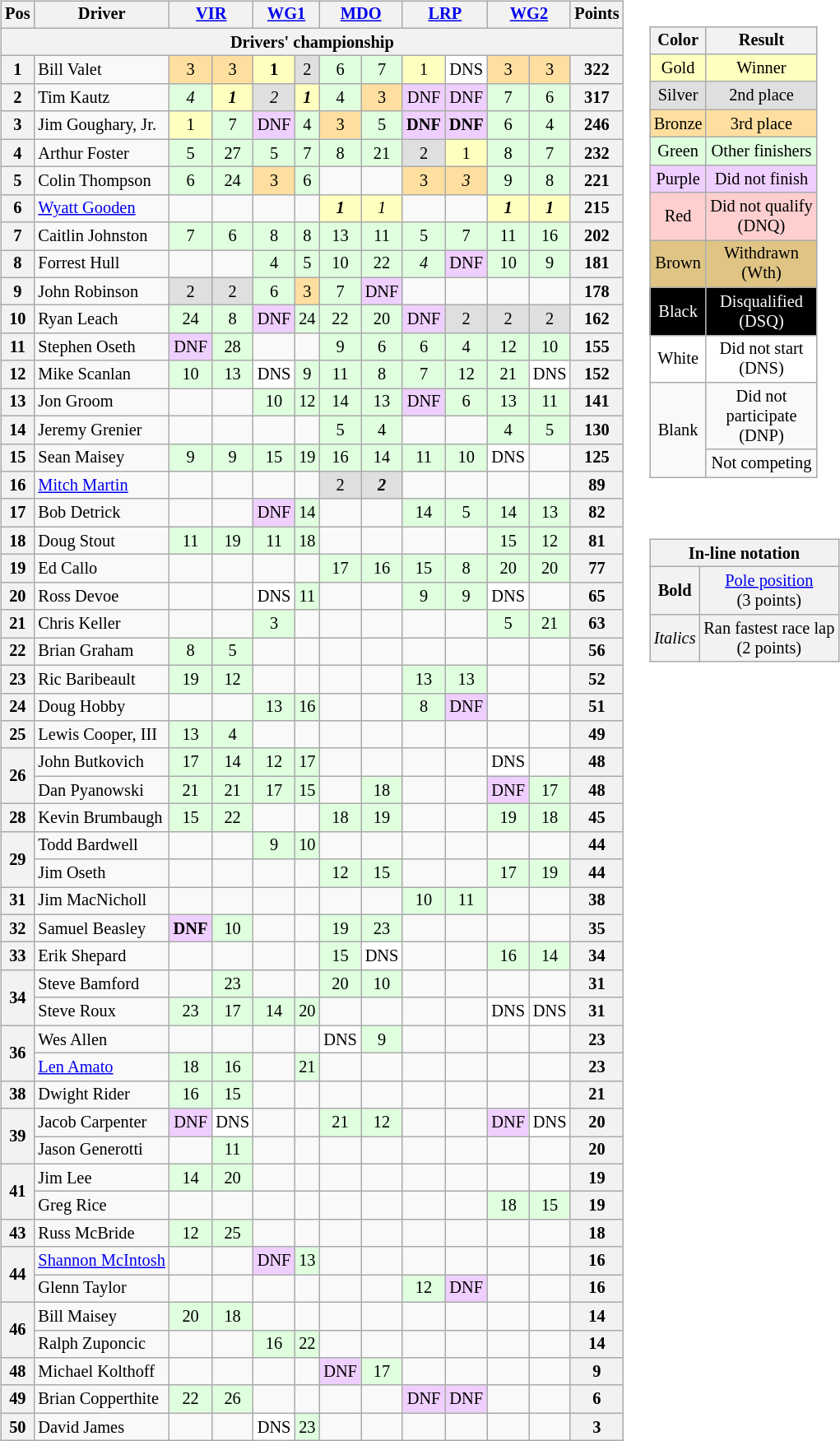<table>
<tr>
<td valign="top"><br><table class="wikitable" style="font-size:85%; text-align: center;">
<tr valign="top">
<th valign="middle">Pos</th>
<th valign="middle">Driver</th>
<th colspan=2><a href='#'>VIR</a></th>
<th colspan=2><a href='#'>WG1</a></th>
<th colspan=2><a href='#'>MDO</a></th>
<th colspan=2><a href='#'>LRP</a></th>
<th colspan=2><a href='#'>WG2</a></th>
<th valign="middle">Points</th>
</tr>
<tr>
<th colspan=17>Drivers' championship</th>
</tr>
<tr>
<th>1</th>
<td align="left"> Bill Valet</td>
<td style="background:#FFDF9F;">3</td>
<td style="background:#FFDF9F;">3</td>
<td style="background:#FFFFBF;"><strong>1</strong></td>
<td style="background:#DFDFDF;">2</td>
<td style="background:#DFFFDF;">6</td>
<td style="background:#DFFFDF;">7</td>
<td style="background:#FFFFBF;">1</td>
<td style="background:#FFFFFF;">DNS</td>
<td style="background:#FFDF9F;">3</td>
<td style="background:#FFDF9F;">3</td>
<th>322</th>
</tr>
<tr>
<th>2</th>
<td align="left"> Tim Kautz</td>
<td style="background:#DFFFDF;"><em>4</em></td>
<td style="background:#FFFFBF;"><strong><em>1</em></strong></td>
<td style="background:#DFDFDF;"><em>2</em></td>
<td style="background:#FFFFBF;"><strong><em>1</em></strong></td>
<td style="background:#DFFFDF;">4</td>
<td style="background:#FFDF9F;">3</td>
<td style="background:#EFCFFF;">DNF</td>
<td style="background:#EFCFFF;">DNF</td>
<td style="background:#DFFFDF;">7</td>
<td style="background:#DFFFDF;">6</td>
<th>317</th>
</tr>
<tr>
<th>3</th>
<td align="left"> Jim Goughary, Jr.</td>
<td style="background:#FFFFBF;">1</td>
<td style="background:#DFFFDF;">7</td>
<td style="background:#EFCFFF;">DNF</td>
<td style="background:#DFFFDF;">4</td>
<td style="background:#FFDF9F;">3</td>
<td style="background:#DFFFDF;">5</td>
<td style="background:#EFCFFF;"><strong>DNF</strong></td>
<td style="background:#EFCFFF;"><strong>DNF</strong></td>
<td style="background:#DFFFDF;">6</td>
<td style="background:#DFFFDF;">4</td>
<th>246</th>
</tr>
<tr>
<th>4</th>
<td align="left"> Arthur Foster</td>
<td style="background:#DFFFDF;">5</td>
<td style="background:#DFFFDF;">27</td>
<td style="background:#DFFFDF;">5</td>
<td style="background:#DFFFDF;">7</td>
<td style="background:#DFFFDF;">8</td>
<td style="background:#DFFFDF;">21</td>
<td style="background:#DFDFDF;">2</td>
<td style="background:#FFFFBF;">1</td>
<td style="background:#DFFFDF;">8</td>
<td style="background:#DFFFDF;">7</td>
<th>232</th>
</tr>
<tr>
<th>5</th>
<td align="left"> Colin Thompson</td>
<td style="background:#DFFFDF;">6</td>
<td style="background:#DFFFDF;">24</td>
<td style="background:#FFDF9F;">3</td>
<td style="background:#DFFFDF;">6</td>
<td></td>
<td></td>
<td style="background:#FFDF9F;">3</td>
<td style="background:#FFDF9F;"><em>3</em></td>
<td style="background:#DFFFDF;">9</td>
<td style="background:#DFFFDF;">8</td>
<th>221</th>
</tr>
<tr>
<th>6</th>
<td align="left"> <a href='#'>Wyatt Gooden</a></td>
<td></td>
<td></td>
<td></td>
<td></td>
<td style="background:#FFFFBF;"><strong><em>1</em></strong></td>
<td style="background:#FFFFBF;"><em>1</em></td>
<td></td>
<td></td>
<td style="background:#FFFFBF;"><strong><em>1</em></strong></td>
<td style="background:#FFFFBF;"><strong><em>1</em></strong></td>
<th>215</th>
</tr>
<tr>
<th>7</th>
<td align="left"> Caitlin Johnston</td>
<td style="background:#DFFFDF;">7</td>
<td style="background:#DFFFDF;">6</td>
<td style="background:#DFFFDF;">8</td>
<td style="background:#DFFFDF;">8</td>
<td style="background:#DFFFDF;">13</td>
<td style="background:#DFFFDF;">11</td>
<td style="background:#DFFFDF;">5</td>
<td style="background:#DFFFDF;">7</td>
<td style="background:#DFFFDF;">11</td>
<td style="background:#DFFFDF;">16</td>
<th>202</th>
</tr>
<tr>
<th>8</th>
<td align="left"> Forrest Hull</td>
<td></td>
<td></td>
<td style="background:#DFFFDF;">4</td>
<td style="background:#DFFFDF;">5</td>
<td style="background:#DFFFDF;">10</td>
<td style="background:#DFFFDF;">22</td>
<td style="background:#DFFFDF;"><em>4</em></td>
<td style="background:#EFCFFF;">DNF</td>
<td style="background:#DFFFDF;">10</td>
<td style="background:#DFFFDF;">9</td>
<th>181</th>
</tr>
<tr>
<th>9</th>
<td align="left"> John Robinson</td>
<td style="background:#DFDFDF;">2</td>
<td style="background:#DFDFDF;">2</td>
<td style="background:#DFFFDF;">6</td>
<td style="background:#FFDF9F;">3</td>
<td style="background:#DFFFDF;">7</td>
<td style="background:#EFCFFF;">DNF</td>
<td></td>
<td></td>
<td></td>
<td></td>
<th>178</th>
</tr>
<tr>
<th>10</th>
<td align="left"> Ryan Leach</td>
<td style="background:#DFFFDF;">24</td>
<td style="background:#DFFFDF;">8</td>
<td style="background:#EFCFFF;">DNF</td>
<td style="background:#DFFFDF;">24</td>
<td style="background:#DFFFDF;">22</td>
<td style="background:#DFFFDF;">20</td>
<td style="background:#EFCFFF;">DNF</td>
<td style="background:#DFDFDF;">2</td>
<td style="background:#DFDFDF;">2</td>
<td style="background:#DFDFDF;">2</td>
<th>162</th>
</tr>
<tr>
<th>11</th>
<td align="left"> Stephen Oseth</td>
<td style="background:#EFCFFF;">DNF</td>
<td style="background:#DFFFDF;">28</td>
<td></td>
<td></td>
<td style="background:#DFFFDF;">9</td>
<td style="background:#DFFFDF;">6</td>
<td style="background:#DFFFDF;">6</td>
<td style="background:#DFFFDF;">4</td>
<td style="background:#DFFFDF;">12</td>
<td style="background:#DFFFDF;">10</td>
<th>155</th>
</tr>
<tr>
<th>12</th>
<td align="left"> Mike Scanlan</td>
<td style="background:#DFFFDF;">10</td>
<td style="background:#DFFFDF;">13</td>
<td style="background:#FFFFFF;">DNS</td>
<td style="background:#DFFFDF;">9</td>
<td style="background:#DFFFDF;">11</td>
<td style="background:#DFFFDF;">8</td>
<td style="background:#DFFFDF;">7</td>
<td style="background:#DFFFDF;">12</td>
<td style="background:#DFFFDF;">21</td>
<td style="background:#FFFFFF;">DNS</td>
<th>152</th>
</tr>
<tr>
<th>13</th>
<td align="left"> Jon Groom</td>
<td></td>
<td></td>
<td style="background:#DFFFDF;">10</td>
<td style="background:#DFFFDF;">12</td>
<td style="background:#DFFFDF;">14</td>
<td style="background:#DFFFDF;">13</td>
<td style="background:#EFCFFF;">DNF</td>
<td style="background:#DFFFDF;">6</td>
<td style="background:#DFFFDF;">13</td>
<td style="background:#DFFFDF;">11</td>
<th>141</th>
</tr>
<tr>
<th>14</th>
<td align="left"> Jeremy Grenier</td>
<td></td>
<td></td>
<td></td>
<td></td>
<td style="background:#DFFFDF;">5</td>
<td style="background:#DFFFDF;">4</td>
<td></td>
<td></td>
<td style="background:#DFFFDF;">4</td>
<td style="background:#DFFFDF;">5</td>
<th>130</th>
</tr>
<tr>
<th>15</th>
<td align="left"> Sean Maisey</td>
<td style="background:#DFFFDF;">9</td>
<td style="background:#DFFFDF;">9</td>
<td style="background:#DFFFDF;">15</td>
<td style="background:#DFFFDF;">19</td>
<td style="background:#DFFFDF;">16</td>
<td style="background:#DFFFDF;">14</td>
<td style="background:#DFFFDF;">11</td>
<td style="background:#DFFFDF;">10</td>
<td style="background:#FFFFFF;">DNS</td>
<td></td>
<th>125</th>
</tr>
<tr>
<th>16</th>
<td align="left"> <a href='#'>Mitch Martin</a></td>
<td></td>
<td></td>
<td></td>
<td></td>
<td style="background:#DFDFDF;">2</td>
<td style="background:#DFDFDF;"><strong><em>2</em></strong></td>
<td></td>
<td></td>
<td></td>
<td></td>
<th>89</th>
</tr>
<tr>
<th>17</th>
<td align="left"> Bob Detrick</td>
<td></td>
<td></td>
<td style="background:#EFCFFF;">DNF</td>
<td style="background:#DFFFDF;">14</td>
<td></td>
<td></td>
<td style="background:#DFFFDF;">14</td>
<td style="background:#DFFFDF;">5</td>
<td style="background:#DFFFDF;">14</td>
<td style="background:#DFFFDF;">13</td>
<th>82</th>
</tr>
<tr>
<th>18</th>
<td align="left"> Doug Stout</td>
<td style="background:#DFFFDF;">11</td>
<td style="background:#DFFFDF;">19</td>
<td style="background:#DFFFDF;">11</td>
<td style="background:#DFFFDF;">18</td>
<td></td>
<td></td>
<td></td>
<td></td>
<td style="background:#DFFFDF;">15</td>
<td style="background:#DFFFDF;">12</td>
<th>81</th>
</tr>
<tr>
<th>19</th>
<td align="left"> Ed Callo</td>
<td></td>
<td></td>
<td></td>
<td></td>
<td style="background:#DFFFDF;">17</td>
<td style="background:#DFFFDF;">16</td>
<td style="background:#DFFFDF;">15</td>
<td style="background:#DFFFDF;">8</td>
<td style="background:#DFFFDF;">20</td>
<td style="background:#DFFFDF;">20</td>
<th>77</th>
</tr>
<tr>
<th>20</th>
<td align="left"> Ross Devoe</td>
<td></td>
<td></td>
<td style="background:#FFFFFF;">DNS</td>
<td style="background:#DFFFDF;">11</td>
<td></td>
<td></td>
<td style="background:#DFFFDF;">9</td>
<td style="background:#DFFFDF;">9</td>
<td style="background:#FFFFFF;">DNS</td>
<td></td>
<th>65</th>
</tr>
<tr>
<th>21</th>
<td align="left"> Chris Keller</td>
<td></td>
<td></td>
<td style="background:#DFFFDF;">3</td>
<td></td>
<td></td>
<td></td>
<td></td>
<td></td>
<td style="background:#DFFFDF;">5</td>
<td style="background:#DFFFDF;">21</td>
<th>63</th>
</tr>
<tr>
<th>22</th>
<td align="left"> Brian Graham</td>
<td style="background:#DFFFDF;">8</td>
<td style="background:#DFFFDF;">5</td>
<td></td>
<td></td>
<td></td>
<td></td>
<td></td>
<td></td>
<td></td>
<td></td>
<th>56</th>
</tr>
<tr>
<th>23</th>
<td align="left"> Ric Baribeault</td>
<td style="background:#DFFFDF;">19</td>
<td style="background:#DFFFDF;">12</td>
<td></td>
<td></td>
<td></td>
<td></td>
<td style="background:#DFFFDF;">13</td>
<td style="background:#DFFFDF;">13</td>
<td></td>
<td></td>
<th>52</th>
</tr>
<tr>
<th>24</th>
<td align="left"> Doug Hobby</td>
<td></td>
<td></td>
<td style="background:#DFFFDF;">13</td>
<td style="background:#DFFFDF;">16</td>
<td></td>
<td></td>
<td style="background:#DFFFDF;">8</td>
<td style="background:#EFCFFF;">DNF</td>
<td></td>
<td></td>
<th>51</th>
</tr>
<tr>
<th>25</th>
<td align="left"> Lewis Cooper, III</td>
<td style="background:#DFFFDF;">13</td>
<td style="background:#DFFFDF;">4</td>
<td></td>
<td></td>
<td></td>
<td></td>
<td></td>
<td></td>
<td></td>
<td></td>
<th>49</th>
</tr>
<tr>
<th rowspan=2>26</th>
<td align="left"> John Butkovich</td>
<td style="background:#DFFFDF;">17</td>
<td style="background:#DFFFDF;">14</td>
<td style="background:#DFFFDF;">12</td>
<td style="background:#DFFFDF;">17</td>
<td></td>
<td></td>
<td></td>
<td></td>
<td style="background:#FFFFFF;">DNS</td>
<td></td>
<th>48</th>
</tr>
<tr>
<td align="left"> Dan Pyanowski</td>
<td style="background:#DFFFDF;">21</td>
<td style="background:#DFFFDF;">21</td>
<td style="background:#DFFFDF;">17</td>
<td style="background:#DFFFDF;">15</td>
<td></td>
<td style="background:#DFFFDF;">18</td>
<td></td>
<td></td>
<td style="background:#EFCFFF;">DNF</td>
<td style="background:#DFFFDF;">17</td>
<th>48</th>
</tr>
<tr>
<th>28</th>
<td align="left"> Kevin Brumbaugh</td>
<td style="background:#DFFFDF;">15</td>
<td style="background:#DFFFDF;">22</td>
<td></td>
<td></td>
<td style="background:#DFFFDF;">18</td>
<td style="background:#DFFFDF;">19</td>
<td></td>
<td></td>
<td style="background:#DFFFDF;">19</td>
<td style="background:#DFFFDF;">18</td>
<th>45</th>
</tr>
<tr>
<th rowspan=2>29</th>
<td align="left"> Todd Bardwell</td>
<td></td>
<td></td>
<td style="background:#DFFFDF;">9</td>
<td style="background:#DFFFDF;">10</td>
<td></td>
<td></td>
<td></td>
<td></td>
<td></td>
<td></td>
<th>44</th>
</tr>
<tr>
<td align="left"> Jim Oseth</td>
<td></td>
<td></td>
<td></td>
<td></td>
<td style="background:#DFFFDF;">12</td>
<td style="background:#DFFFDF;">15</td>
<td></td>
<td></td>
<td style="background:#DFFFDF;">17</td>
<td style="background:#DFFFDF;">19</td>
<th>44</th>
</tr>
<tr>
<th>31</th>
<td align="left"> Jim MacNicholl</td>
<td></td>
<td></td>
<td></td>
<td></td>
<td></td>
<td></td>
<td style="background:#DFFFDF;">10</td>
<td style="background:#DFFFDF;">11</td>
<td></td>
<td></td>
<th>38</th>
</tr>
<tr>
<th>32</th>
<td align="left"> Samuel Beasley</td>
<td style="background:#EFCFFF;"><strong>DNF</strong></td>
<td style="background:#DFFFDF;">10</td>
<td></td>
<td></td>
<td style="background:#DFFFDF;">19</td>
<td style="background:#DFFFDF;">23</td>
<td></td>
<td></td>
<td></td>
<td></td>
<th>35</th>
</tr>
<tr>
<th>33</th>
<td align="left"> Erik Shepard</td>
<td></td>
<td></td>
<td></td>
<td></td>
<td style="background:#DFFFDF;">15</td>
<td style="background:#FFFFFF;">DNS</td>
<td></td>
<td></td>
<td style="background:#DFFFDF;">16</td>
<td style="background:#DFFFDF;">14</td>
<th>34</th>
</tr>
<tr>
<th rowspan=2>34</th>
<td align="left"> Steve Bamford</td>
<td></td>
<td style="background:#DFFFDF;">23</td>
<td></td>
<td></td>
<td style="background:#DFFFDF;">20</td>
<td style="background:#DFFFDF;">10</td>
<td></td>
<td></td>
<td></td>
<td></td>
<th>31</th>
</tr>
<tr>
<td align="left"> Steve Roux</td>
<td style="background:#DFFFDF;">23</td>
<td style="background:#DFFFDF;">17</td>
<td style="background:#DFFFDF;">14</td>
<td style="background:#DFFFDF;">20</td>
<td></td>
<td></td>
<td></td>
<td></td>
<td style="background:#FFFFFF;">DNS</td>
<td style="background:#FFFFFF;">DNS</td>
<th>31</th>
</tr>
<tr>
<th rowspan=2>36</th>
<td align="left"> Wes Allen</td>
<td></td>
<td></td>
<td></td>
<td></td>
<td style="background:#FFFFFF;">DNS</td>
<td style="background:#DFFFDF;">9</td>
<td></td>
<td></td>
<td></td>
<td></td>
<th>23</th>
</tr>
<tr>
<td align="left"> <a href='#'>Len Amato</a></td>
<td style="background:#DFFFDF;">18</td>
<td style="background:#DFFFDF;">16</td>
<td></td>
<td style="background:#DFFFDF;">21</td>
<td></td>
<td></td>
<td></td>
<td></td>
<td></td>
<td></td>
<th>23</th>
</tr>
<tr>
<th>38</th>
<td align="left"> Dwight Rider</td>
<td style="background:#DFFFDF;">16</td>
<td style="background:#DFFFDF;">15</td>
<td></td>
<td></td>
<td></td>
<td></td>
<td></td>
<td></td>
<td></td>
<td></td>
<th>21</th>
</tr>
<tr>
<th rowspan=2>39</th>
<td align="left"> Jacob Carpenter</td>
<td style="background:#EFCFFF;">DNF</td>
<td style="background:#FFFFFF;">DNS</td>
<td></td>
<td></td>
<td style="background:#DFFFDF;">21</td>
<td style="background:#DFFFDF;">12</td>
<td></td>
<td></td>
<td style="background:#EFCFFF;">DNF</td>
<td style="background:#FFFFFF;">DNS</td>
<th>20</th>
</tr>
<tr>
<td align="left"> Jason Generotti</td>
<td></td>
<td style="background:#DFFFDF;">11</td>
<td></td>
<td></td>
<td></td>
<td></td>
<td></td>
<td></td>
<td></td>
<td></td>
<th>20</th>
</tr>
<tr>
<th rowspan=2>41</th>
<td align="left"> Jim Lee</td>
<td style="background:#DFFFDF;">14</td>
<td style="background:#DFFFDF;">20</td>
<td></td>
<td></td>
<td></td>
<td></td>
<td></td>
<td></td>
<td></td>
<td></td>
<th>19</th>
</tr>
<tr>
<td align="left"> Greg Rice</td>
<td></td>
<td></td>
<td></td>
<td></td>
<td></td>
<td></td>
<td></td>
<td></td>
<td style="background:#DFFFDF;">18</td>
<td style="background:#DFFFDF;">15</td>
<th>19</th>
</tr>
<tr>
<th>43</th>
<td align="left"> Russ McBride</td>
<td style="background:#DFFFDF;">12</td>
<td style="background:#DFFFDF;">25</td>
<td></td>
<td></td>
<td></td>
<td></td>
<td></td>
<td></td>
<td></td>
<td></td>
<th>18</th>
</tr>
<tr>
<th rowspan=2>44</th>
<td align="left"> <a href='#'>Shannon McIntosh</a></td>
<td></td>
<td></td>
<td style="background:#EFCFFF;">DNF</td>
<td style="background:#DFFFDF;">13</td>
<td></td>
<td></td>
<td></td>
<td></td>
<td></td>
<td></td>
<th>16</th>
</tr>
<tr>
<td align="left"> Glenn Taylor</td>
<td></td>
<td></td>
<td></td>
<td></td>
<td></td>
<td></td>
<td style="background:#DFFFDF;">12</td>
<td style="background:#EFCFFF;">DNF</td>
<td></td>
<td></td>
<th>16</th>
</tr>
<tr>
<th rowspan=2>46</th>
<td align="left"> Bill Maisey</td>
<td style="background:#DFFFDF;">20</td>
<td style="background:#DFFFDF;">18</td>
<td></td>
<td></td>
<td></td>
<td></td>
<td></td>
<td></td>
<td></td>
<td></td>
<th>14</th>
</tr>
<tr>
<td align="left"> Ralph Zuponcic</td>
<td></td>
<td></td>
<td style="background:#DFFFDF;">16</td>
<td style="background:#DFFFDF;">22</td>
<td></td>
<td></td>
<td></td>
<td></td>
<td></td>
<td></td>
<th>14</th>
</tr>
<tr>
<th>48</th>
<td align="left"> Michael Kolthoff</td>
<td></td>
<td></td>
<td></td>
<td></td>
<td style="background:#EFCFFF;">DNF</td>
<td style="background:#DFFFDF;">17</td>
<td></td>
<td></td>
<td></td>
<td></td>
<th>9</th>
</tr>
<tr>
<th>49</th>
<td align="left"> Brian Copperthite</td>
<td style="background:#DFFFDF;">22</td>
<td style="background:#DFFFDF;">26</td>
<td></td>
<td></td>
<td></td>
<td></td>
<td style="background:#EFCFFF;">DNF</td>
<td style="background:#EFCFFF;">DNF</td>
<td></td>
<td></td>
<th>6</th>
</tr>
<tr>
<th>50</th>
<td align="left"> David James</td>
<td></td>
<td></td>
<td style="background:#FFFFFF;">DNS</td>
<td style="background:#DFFFDF;">23</td>
<td></td>
<td></td>
<td></td>
<td></td>
<td></td>
<td></td>
<th>3</th>
</tr>
</table>
</td>
<td valign="top"><br><table>
<tr>
<td><br><table style="margin-right:0; font-size:85%; text-align:center;" class="wikitable">
<tr>
<th>Color</th>
<th>Result</th>
</tr>
<tr style="background:#FFFFBF;">
<td>Gold</td>
<td>Winner</td>
</tr>
<tr style="background:#DFDFDF;">
<td>Silver</td>
<td>2nd place</td>
</tr>
<tr style="background:#FFDF9F;">
<td>Bronze</td>
<td>3rd place</td>
</tr>
<tr style="background:#DFFFDF;">
<td>Green</td>
<td>Other finishers</td>
</tr>
<tr style="background:#EFCFFF;">
<td>Purple</td>
<td>Did not finish</td>
</tr>
<tr style="background:#FFCFCF;">
<td>Red</td>
<td>Did not qualify<br>(DNQ)</td>
</tr>
<tr style="background:#DFC484;">
<td>Brown</td>
<td>Withdrawn<br>(Wth)</td>
</tr>
<tr style="background:#000000; color:white;">
<td>Black</td>
<td>Disqualified<br>(DSQ)</td>
</tr>
<tr style="background:#FFFFFF;">
<td>White</td>
<td>Did not start<br>(DNS)</td>
</tr>
<tr>
<td rowspan="2">Blank</td>
<td>Did not<br>participate<br>(DNP)</td>
</tr>
<tr>
<td>Not competing</td>
</tr>
</table>
</td>
</tr>
<tr>
<td><br><table style="margin-right:0; font-size:85%; text-align:center;" class="wikitable">
<tr>
<td style="background:#F2F2F2;" align=center colspan=2><strong>In-line notation</strong></td>
</tr>
<tr>
<td style="background:#F2F2F2;" align=center><strong>Bold</strong></td>
<td style="background:#F2F2F2;" align=center><a href='#'>Pole position</a><br>(3 points)</td>
</tr>
<tr>
<td style="background:#F2F2F2;" align=center><em>Italics</em></td>
<td style="background:#F2F2F2;" align=center>Ran fastest race lap<br>(2 points)</td>
</tr>
</table>
</td>
</tr>
</table>
</td>
</tr>
</table>
